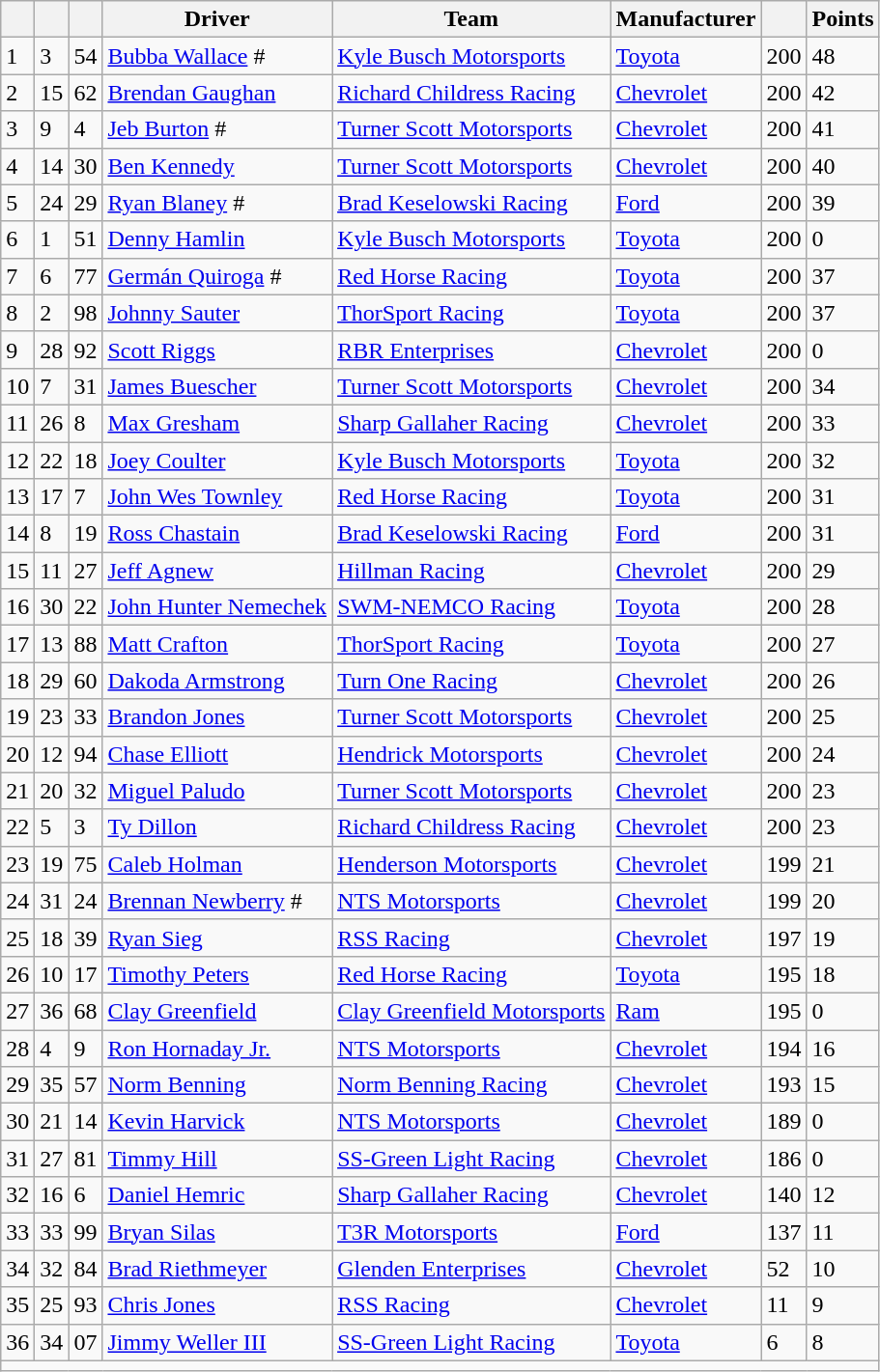<table class="wikitable sortable" border="1">
<tr>
<th scope="col"></th>
<th scope="col"></th>
<th scope="col"></th>
<th scope="col">Driver</th>
<th scope="col">Team</th>
<th scope="col">Manufacturer</th>
<th scope="col"></th>
<th scope="col">Points</th>
</tr>
<tr>
<td scope="row">1</td>
<td>3</td>
<td>54</td>
<td><a href='#'>Bubba Wallace</a> #</td>
<td><a href='#'>Kyle Busch Motorsports</a></td>
<td><a href='#'>Toyota</a></td>
<td>200</td>
<td>48</td>
</tr>
<tr>
<td scope="row">2</td>
<td>15</td>
<td>62</td>
<td><a href='#'>Brendan Gaughan</a></td>
<td><a href='#'>Richard Childress Racing</a></td>
<td><a href='#'>Chevrolet</a></td>
<td>200</td>
<td>42</td>
</tr>
<tr>
<td scope="row">3</td>
<td>9</td>
<td>4</td>
<td><a href='#'>Jeb Burton</a> #</td>
<td><a href='#'>Turner Scott Motorsports</a></td>
<td><a href='#'>Chevrolet</a></td>
<td>200</td>
<td>41</td>
</tr>
<tr>
<td scope="row">4</td>
<td>14</td>
<td>30</td>
<td><a href='#'>Ben Kennedy</a></td>
<td><a href='#'>Turner Scott Motorsports</a></td>
<td><a href='#'>Chevrolet</a></td>
<td>200</td>
<td>40</td>
</tr>
<tr>
<td scope="row">5</td>
<td>24</td>
<td>29</td>
<td><a href='#'>Ryan Blaney</a> #</td>
<td><a href='#'>Brad Keselowski Racing</a></td>
<td><a href='#'>Ford</a></td>
<td>200</td>
<td>39</td>
</tr>
<tr>
<td scope="row">6</td>
<td>1</td>
<td>51</td>
<td><a href='#'>Denny Hamlin</a></td>
<td><a href='#'>Kyle Busch Motorsports</a></td>
<td><a href='#'>Toyota</a></td>
<td>200</td>
<td>0</td>
</tr>
<tr>
<td scope="row">7</td>
<td>6</td>
<td>77</td>
<td><a href='#'>Germán Quiroga</a> #</td>
<td><a href='#'>Red Horse Racing</a></td>
<td><a href='#'>Toyota</a></td>
<td>200</td>
<td>37</td>
</tr>
<tr>
<td scope="row">8</td>
<td>2</td>
<td>98</td>
<td><a href='#'>Johnny Sauter</a></td>
<td><a href='#'>ThorSport Racing</a></td>
<td><a href='#'>Toyota</a></td>
<td>200</td>
<td>37</td>
</tr>
<tr>
<td scope="row">9</td>
<td>28</td>
<td>92</td>
<td><a href='#'>Scott Riggs</a></td>
<td><a href='#'>RBR Enterprises</a></td>
<td><a href='#'>Chevrolet</a></td>
<td>200</td>
<td>0</td>
</tr>
<tr>
<td scope="row">10</td>
<td>7</td>
<td>31</td>
<td><a href='#'>James Buescher</a></td>
<td><a href='#'>Turner Scott Motorsports</a></td>
<td><a href='#'>Chevrolet</a></td>
<td>200</td>
<td>34</td>
</tr>
<tr>
<td scope="row">11</td>
<td>26</td>
<td>8</td>
<td><a href='#'>Max Gresham</a></td>
<td><a href='#'>Sharp Gallaher Racing</a></td>
<td><a href='#'>Chevrolet</a></td>
<td>200</td>
<td>33</td>
</tr>
<tr>
<td scope="row">12</td>
<td>22</td>
<td>18</td>
<td><a href='#'>Joey Coulter</a></td>
<td><a href='#'>Kyle Busch Motorsports</a></td>
<td><a href='#'>Toyota</a></td>
<td>200</td>
<td>32</td>
</tr>
<tr>
<td scope="row">13</td>
<td>17</td>
<td>7</td>
<td><a href='#'>John Wes Townley</a></td>
<td><a href='#'>Red Horse Racing</a></td>
<td><a href='#'>Toyota</a></td>
<td>200</td>
<td>31</td>
</tr>
<tr>
<td scope="row">14</td>
<td>8</td>
<td>19</td>
<td><a href='#'>Ross Chastain</a></td>
<td><a href='#'>Brad Keselowski Racing</a></td>
<td><a href='#'>Ford</a></td>
<td>200</td>
<td>31</td>
</tr>
<tr>
<td scope="row">15</td>
<td>11</td>
<td>27</td>
<td><a href='#'>Jeff Agnew</a></td>
<td><a href='#'>Hillman Racing</a></td>
<td><a href='#'>Chevrolet</a></td>
<td>200</td>
<td>29</td>
</tr>
<tr>
<td scope="row">16</td>
<td>30</td>
<td>22</td>
<td><a href='#'>John Hunter Nemechek</a></td>
<td><a href='#'>SWM-NEMCO Racing</a></td>
<td><a href='#'>Toyota</a></td>
<td>200</td>
<td>28</td>
</tr>
<tr>
<td scope="row">17</td>
<td>13</td>
<td>88</td>
<td><a href='#'>Matt Crafton</a></td>
<td><a href='#'>ThorSport Racing</a></td>
<td><a href='#'>Toyota</a></td>
<td>200</td>
<td>27</td>
</tr>
<tr>
<td scope="row">18</td>
<td>29</td>
<td>60</td>
<td><a href='#'>Dakoda Armstrong</a></td>
<td><a href='#'>Turn One Racing</a></td>
<td><a href='#'>Chevrolet</a></td>
<td>200</td>
<td>26</td>
</tr>
<tr>
<td scope="row">19</td>
<td>23</td>
<td>33</td>
<td><a href='#'>Brandon Jones</a></td>
<td><a href='#'>Turner Scott Motorsports</a></td>
<td><a href='#'>Chevrolet</a></td>
<td>200</td>
<td>25</td>
</tr>
<tr>
<td scope="row">20</td>
<td>12</td>
<td>94</td>
<td><a href='#'>Chase Elliott</a></td>
<td><a href='#'>Hendrick Motorsports</a></td>
<td><a href='#'>Chevrolet</a></td>
<td>200</td>
<td>24</td>
</tr>
<tr>
<td scope="row">21</td>
<td>20</td>
<td>32</td>
<td><a href='#'>Miguel Paludo</a></td>
<td><a href='#'>Turner Scott Motorsports</a></td>
<td><a href='#'>Chevrolet</a></td>
<td>200</td>
<td>23</td>
</tr>
<tr>
<td scope="row">22</td>
<td>5</td>
<td>3</td>
<td><a href='#'>Ty Dillon</a></td>
<td><a href='#'>Richard Childress Racing</a></td>
<td><a href='#'>Chevrolet</a></td>
<td>200</td>
<td>23</td>
</tr>
<tr>
<td scope="row">23</td>
<td>19</td>
<td>75</td>
<td><a href='#'>Caleb Holman</a></td>
<td><a href='#'>Henderson Motorsports</a></td>
<td><a href='#'>Chevrolet</a></td>
<td>199</td>
<td>21</td>
</tr>
<tr>
<td scope="row">24</td>
<td>31</td>
<td>24</td>
<td><a href='#'>Brennan Newberry</a> #</td>
<td><a href='#'>NTS Motorsports</a></td>
<td><a href='#'>Chevrolet</a></td>
<td>199</td>
<td>20</td>
</tr>
<tr>
<td scope="row">25</td>
<td>18</td>
<td>39</td>
<td><a href='#'>Ryan Sieg</a></td>
<td><a href='#'>RSS Racing</a></td>
<td><a href='#'>Chevrolet</a></td>
<td>197</td>
<td>19</td>
</tr>
<tr>
<td scope="row">26</td>
<td>10</td>
<td>17</td>
<td><a href='#'>Timothy Peters</a></td>
<td><a href='#'>Red Horse Racing</a></td>
<td><a href='#'>Toyota</a></td>
<td>195</td>
<td>18</td>
</tr>
<tr>
<td scope="row">27</td>
<td>36</td>
<td>68</td>
<td><a href='#'>Clay Greenfield</a></td>
<td><a href='#'>Clay Greenfield Motorsports</a></td>
<td><a href='#'>Ram</a></td>
<td>195</td>
<td>0</td>
</tr>
<tr>
<td scope="row">28</td>
<td>4</td>
<td>9</td>
<td><a href='#'>Ron Hornaday Jr.</a></td>
<td><a href='#'>NTS Motorsports</a></td>
<td><a href='#'>Chevrolet</a></td>
<td>194</td>
<td>16</td>
</tr>
<tr>
<td scope="row">29</td>
<td>35</td>
<td>57</td>
<td><a href='#'>Norm Benning</a></td>
<td><a href='#'>Norm Benning Racing</a></td>
<td><a href='#'>Chevrolet</a></td>
<td>193</td>
<td>15</td>
</tr>
<tr>
<td scope="row">30</td>
<td>21</td>
<td>14</td>
<td><a href='#'>Kevin Harvick</a></td>
<td><a href='#'>NTS Motorsports</a></td>
<td><a href='#'>Chevrolet</a></td>
<td>189</td>
<td>0</td>
</tr>
<tr>
<td scope="row">31</td>
<td>27</td>
<td>81</td>
<td><a href='#'>Timmy Hill</a></td>
<td><a href='#'>SS-Green Light Racing</a></td>
<td><a href='#'>Chevrolet</a></td>
<td>186</td>
<td>0</td>
</tr>
<tr>
<td scope="row">32</td>
<td>16</td>
<td>6</td>
<td><a href='#'>Daniel Hemric</a></td>
<td><a href='#'>Sharp Gallaher Racing</a></td>
<td><a href='#'>Chevrolet</a></td>
<td>140</td>
<td>12</td>
</tr>
<tr>
<td scope="row">33</td>
<td>33</td>
<td>99</td>
<td><a href='#'>Bryan Silas</a></td>
<td><a href='#'>T3R Motorsports</a></td>
<td><a href='#'>Ford</a></td>
<td>137</td>
<td>11</td>
</tr>
<tr>
<td scope="row">34</td>
<td>32</td>
<td>84</td>
<td><a href='#'>Brad Riethmeyer</a></td>
<td><a href='#'>Glenden Enterprises</a></td>
<td><a href='#'>Chevrolet</a></td>
<td>52</td>
<td>10</td>
</tr>
<tr>
<td scope="row">35</td>
<td>25</td>
<td>93</td>
<td><a href='#'>Chris Jones</a></td>
<td><a href='#'>RSS Racing</a></td>
<td><a href='#'>Chevrolet</a></td>
<td>11</td>
<td>9</td>
</tr>
<tr>
<td scope="row">36</td>
<td>34</td>
<td>07</td>
<td><a href='#'>Jimmy Weller III</a></td>
<td><a href='#'>SS-Green Light Racing</a></td>
<td><a href='#'>Toyota</a></td>
<td>6</td>
<td>8</td>
</tr>
<tr class="sortbottom">
<td colspan="9"></td>
</tr>
</table>
